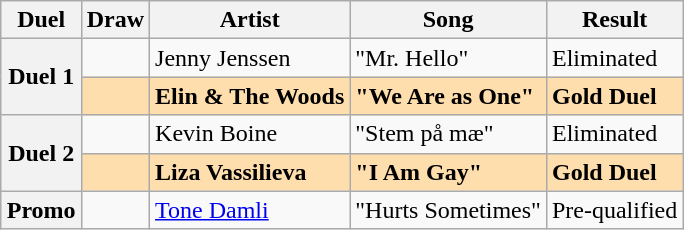<table class="sortable wikitable" style="margin: 1em auto 1em auto">
<tr>
<th scope="col">Duel</th>
<th scope="col">Draw</th>
<th scope="col">Artist</th>
<th scope="col">Song</th>
<th scope="col">Result</th>
</tr>
<tr>
<th scope="row" rowspan="2">Duel 1</th>
<td></td>
<td>Jenny Jenssen</td>
<td>"Mr. Hello"</td>
<td>Eliminated</td>
</tr>
<tr style="background: navajowhite; font-weight: bold;">
<td></td>
<td>Elin & The Woods</td>
<td>"We Are as One"</td>
<td>Gold Duel</td>
</tr>
<tr>
<th scope="row" rowspan="2">Duel 2</th>
<td></td>
<td>Kevin Boine</td>
<td>"Stem på mæ"</td>
<td>Eliminated</td>
</tr>
<tr style="background: navajowhite; font-weight: bold;">
<td></td>
<td>Liza Vassilieva</td>
<td>"I Am Gay"</td>
<td>Gold Duel</td>
</tr>
<tr>
<th scope="row">Promo</th>
<td></td>
<td><a href='#'>Tone Damli</a></td>
<td>"Hurts Sometimes"</td>
<td>Pre-qualified</td>
</tr>
</table>
